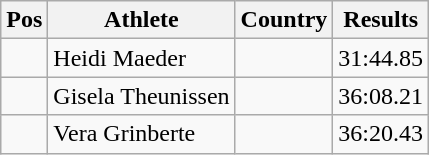<table class="wikitable">
<tr>
<th>Pos</th>
<th>Athlete</th>
<th>Country</th>
<th>Results</th>
</tr>
<tr>
<td align="center"></td>
<td>Heidi Maeder</td>
<td></td>
<td>31:44.85</td>
</tr>
<tr>
<td align="center"></td>
<td>Gisela Theunissen</td>
<td></td>
<td>36:08.21</td>
</tr>
<tr>
<td align="center"></td>
<td>Vera Grinberte</td>
<td></td>
<td>36:20.43</td>
</tr>
</table>
